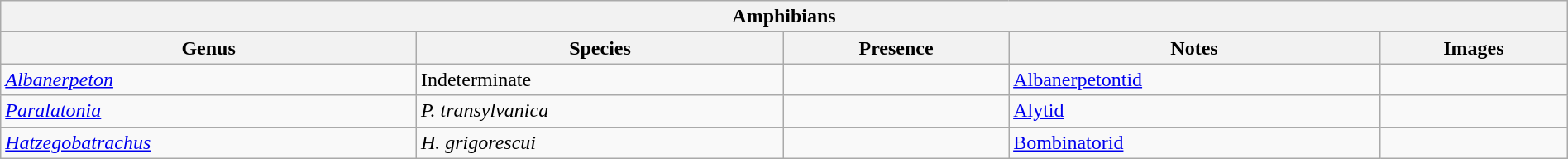<table class="wikitable" align="center" width="100%">
<tr>
<th colspan="5" align="center"><strong>Amphibians</strong></th>
</tr>
<tr>
<th>Genus</th>
<th>Species</th>
<th>Presence</th>
<th>Notes</th>
<th>Images</th>
</tr>
<tr>
<td><em><a href='#'>Albanerpeton</a></em></td>
<td>Indeterminate</td>
<td></td>
<td><a href='#'>Albanerpetontid</a></td>
<td></td>
</tr>
<tr>
<td><em><a href='#'>Paralatonia</a></em></td>
<td><em>P. transylvanica</em></td>
<td></td>
<td><a href='#'>Alytid</a></td>
<td></td>
</tr>
<tr>
<td><em><a href='#'>Hatzegobatrachus</a></em></td>
<td><em>H. grigorescui</em></td>
<td></td>
<td><a href='#'>Bombinatorid</a></td>
<td></td>
</tr>
</table>
